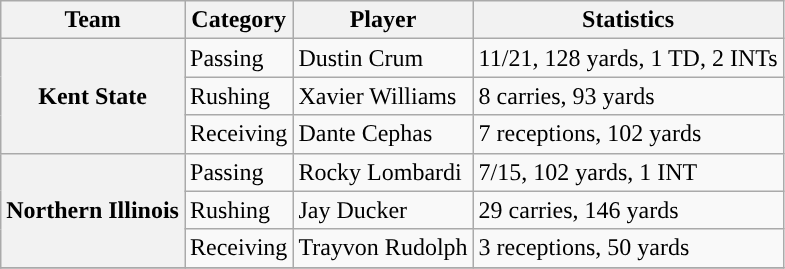<table class="wikitable" style="float: left;">
<tr>
<th>Team</th>
<th>Category</th>
<th>Player</th>
<th>Statistics</th>
</tr>
<tr>
<th rowspan=3>Kent State</th>
<td>Passing</td>
<td>Dustin Crum</td>
<td>11/21, 128 yards, 1 TD, 2 INTs</td>
</tr>
<tr>
<td>Rushing</td>
<td>Xavier Williams</td>
<td>8 carries, 93 yards</td>
</tr>
<tr>
<td>Receiving</td>
<td>Dante Cephas</td>
<td>7 receptions, 102 yards</td>
</tr>
<tr>
<th rowspan=3 style=>Northern Illinois</th>
<td>Passing</td>
<td>Rocky Lombardi</td>
<td>7/15, 102 yards, 1 INT</td>
</tr>
<tr>
<td>Rushing</td>
<td>Jay Ducker</td>
<td>29 carries, 146 yards</td>
</tr>
<tr>
<td>Receiving</td>
<td>Trayvon Rudolph</td>
<td>3 receptions, 50 yards</td>
</tr>
<tr>
</tr>
</table>
